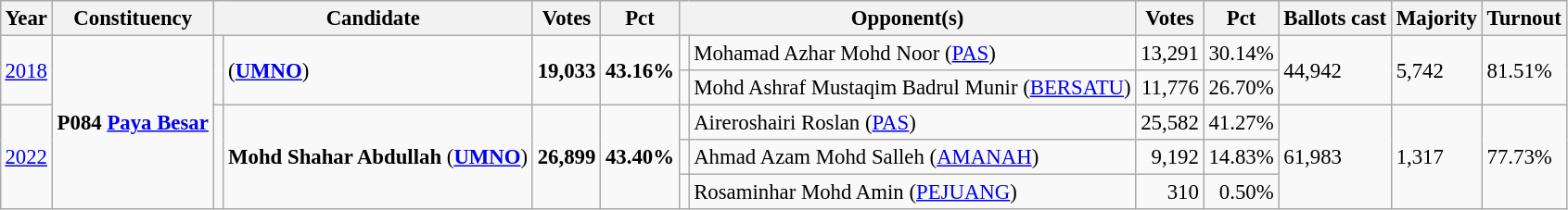<table class="wikitable" style="margin:0.5em ; font-size:95%">
<tr>
<th>Year</th>
<th>Constituency</th>
<th colspan=2>Candidate</th>
<th>Votes</th>
<th>Pct</th>
<th colspan=2>Opponent(s)</th>
<th>Votes</th>
<th>Pct</th>
<th>Ballots cast</th>
<th>Majority</th>
<th>Turnout</th>
</tr>
<tr>
<td rowspan=2><a href='#'>2018</a></td>
<td rowspan=5><strong>P084 <a href='#'>Paya Besar</a></strong></td>
<td rowspan=2 ></td>
<td rowspan=2> (<a href='#'><strong>UMNO</strong></a>)</td>
<td rowspan=2 align="right"><strong>19,033</strong></td>
<td rowspan=2><strong>43.16%</strong></td>
<td></td>
<td>Mohamad Azhar Mohd Noor (<a href='#'>PAS</a>)</td>
<td align="right">13,291</td>
<td>30.14%</td>
<td rowspan=2>44,942</td>
<td rowspan=2>5,742</td>
<td rowspan=2>81.51%</td>
</tr>
<tr>
<td></td>
<td>Mohd Ashraf Mustaqim Badrul Munir (<a href='#'>BERSATU</a>)</td>
<td align="right">11,776</td>
<td>26.70%</td>
</tr>
<tr>
<td rowspan="3"><a href='#'>2022</a></td>
<td rowspan="3" ></td>
<td rowspan="3"><strong>Mohd Shahar Abdullah</strong> (<a href='#'><strong>UMNO</strong></a>)</td>
<td rowspan="3" align="right"><strong>26,899</strong></td>
<td rowspan="3"><strong>43.40%</strong></td>
<td bgcolor=></td>
<td>Aireroshairi Roslan (<a href='#'>PAS</a>)</td>
<td align="right">25,582</td>
<td>41.27%</td>
<td rowspan="3">61,983</td>
<td rowspan="3">1,317</td>
<td rowspan="3">77.73%</td>
</tr>
<tr>
<td></td>
<td>Ahmad Azam Mohd Salleh (<a href='#'>AMANAH</a>)</td>
<td align="right">9,192</td>
<td>14.83%</td>
</tr>
<tr>
<td bgcolor=></td>
<td>Rosaminhar Mohd Amin (<a href='#'>PEJUANG</a>)</td>
<td align="right">310</td>
<td align="right">0.50%</td>
</tr>
</table>
